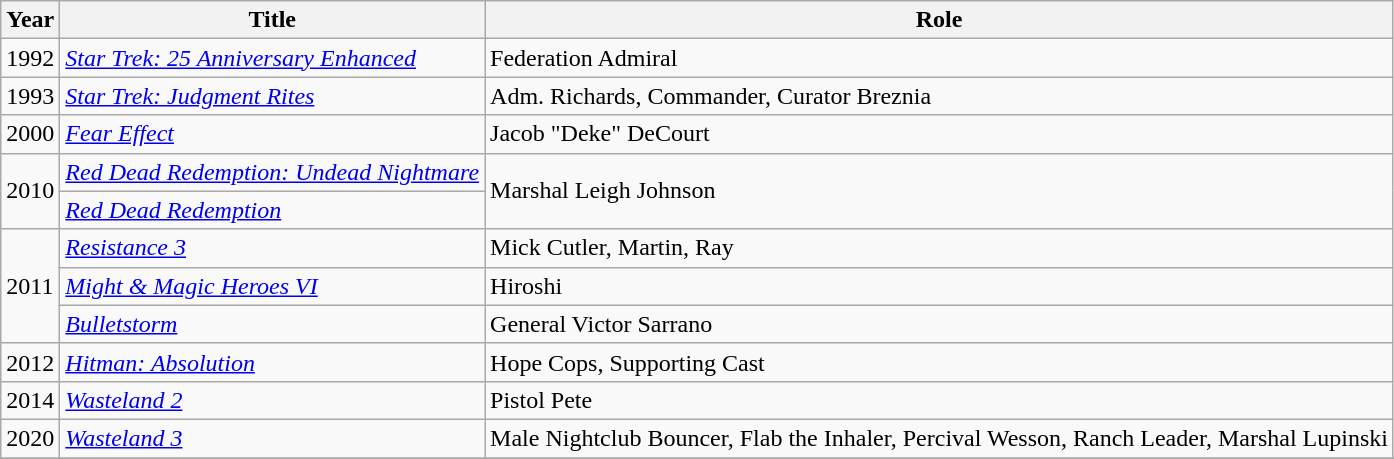<table class="wikitable">
<tr>
<th>Year</th>
<th>Title</th>
<th>Role</th>
</tr>
<tr>
<td>1992</td>
<td><em><a href='#'>Star Trek: 25 Anniversary Enhanced</a></em></td>
<td>Federation Admiral</td>
</tr>
<tr>
<td>1993</td>
<td><em><a href='#'>Star Trek: Judgment Rites</a></em></td>
<td>Adm. Richards, Commander, Curator Breznia</td>
</tr>
<tr>
<td>2000</td>
<td><em><a href='#'>Fear Effect</a></em></td>
<td>Jacob "Deke" DeCourt</td>
</tr>
<tr>
<td rowspan="2">2010</td>
<td><em><a href='#'>Red Dead Redemption: Undead Nightmare</a></em></td>
<td rowspan="2">Marshal Leigh Johnson</td>
</tr>
<tr>
<td><em><a href='#'>Red Dead Redemption</a></em></td>
</tr>
<tr>
<td rowspan="3">2011</td>
<td><em><a href='#'>Resistance 3</a></em></td>
<td>Mick Cutler, Martin, Ray</td>
</tr>
<tr>
<td><em><a href='#'>Might & Magic Heroes VI</a></em></td>
<td>Hiroshi</td>
</tr>
<tr>
<td><em><a href='#'>Bulletstorm</a></em></td>
<td>General Victor Sarrano</td>
</tr>
<tr>
<td>2012</td>
<td><em><a href='#'>Hitman: Absolution</a></em></td>
<td>Hope Cops, Supporting Cast</td>
</tr>
<tr>
<td>2014</td>
<td><em><a href='#'>Wasteland 2</a></em></td>
<td>Pistol Pete</td>
</tr>
<tr>
<td>2020</td>
<td><em><a href='#'>Wasteland 3</a></em></td>
<td>Male Nightclub Bouncer, Flab the Inhaler, Percival Wesson, Ranch Leader, Marshal Lupinski</td>
</tr>
<tr>
</tr>
</table>
